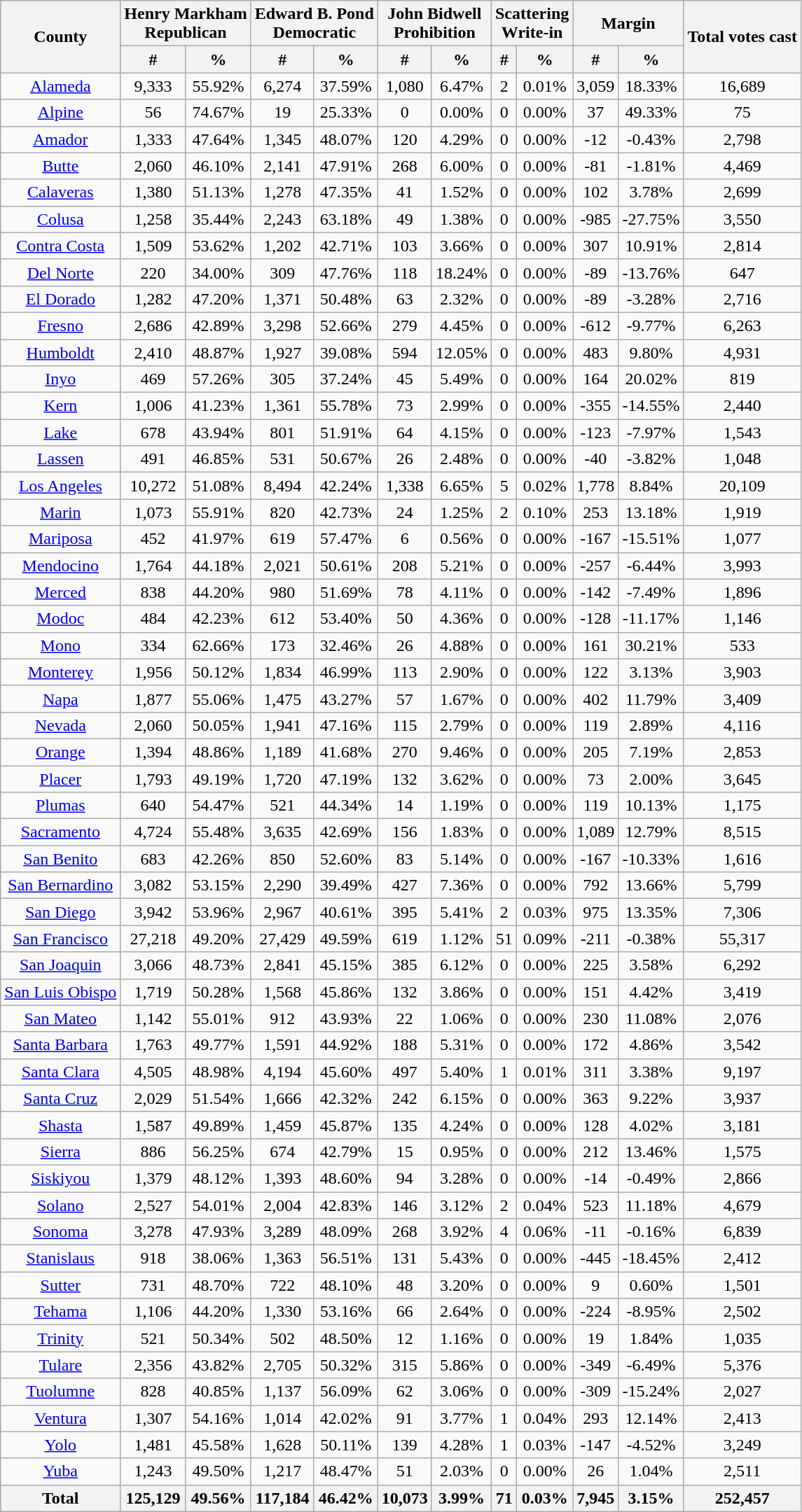<table class="wikitable sortable" style="text-align:center">
<tr>
<th rowspan="2">County</th>
<th style="text-align:center;" colspan="2">Henry Markham<br>Republican</th>
<th style="text-align:center;" colspan="2">Edward B. Pond<br>Democratic</th>
<th style="text-align:center;" colspan="2">John Bidwell<br>Prohibition</th>
<th style="text-align:center;" colspan="2">Scattering<br>Write-in</th>
<th style="text-align:center;" colspan="2">Margin</th>
<th style="text-align:center;" rowspan="2">Total votes cast</th>
</tr>
<tr>
<th style="text-align:center;" data-sort-type="number">#</th>
<th style="text-align:center;" data-sort-type="number">%</th>
<th style="text-align:center;" data-sort-type="number">#</th>
<th style="text-align:center;" data-sort-type="number">%</th>
<th style="text-align:center;" data-sort-type="number">#</th>
<th style="text-align:center;" data-sort-type="number">%</th>
<th style="text-align:center;" data-sort-type="number">#</th>
<th style="text-align:center;" data-sort-type="number">%</th>
<th style="text-align:center;" data-sort-type="number">#</th>
<th style="text-align:center;" data-sort-type="number">%</th>
</tr>
<tr style="text-align:center;">
<td><a href='#'>Alameda</a></td>
<td>9,333</td>
<td>55.92%</td>
<td>6,274</td>
<td>37.59%</td>
<td>1,080</td>
<td>6.47%</td>
<td>2</td>
<td>0.01%</td>
<td>3,059</td>
<td>18.33%</td>
<td>16,689</td>
</tr>
<tr style="text-align:center;">
<td><a href='#'>Alpine</a></td>
<td>56</td>
<td>74.67%</td>
<td>19</td>
<td>25.33%</td>
<td>0</td>
<td>0.00%</td>
<td>0</td>
<td>0.00%</td>
<td>37</td>
<td>49.33%</td>
<td>75</td>
</tr>
<tr style="text-align:center;">
<td><a href='#'>Amador</a></td>
<td>1,333</td>
<td>47.64%</td>
<td>1,345</td>
<td>48.07%</td>
<td>120</td>
<td>4.29%</td>
<td>0</td>
<td>0.00%</td>
<td>-12</td>
<td>-0.43%</td>
<td>2,798</td>
</tr>
<tr style="text-align:center;">
<td><a href='#'>Butte</a></td>
<td>2,060</td>
<td>46.10%</td>
<td>2,141</td>
<td>47.91%</td>
<td>268</td>
<td>6.00%</td>
<td>0</td>
<td>0.00%</td>
<td>-81</td>
<td>-1.81%</td>
<td>4,469</td>
</tr>
<tr style="text-align:center;">
<td><a href='#'>Calaveras</a></td>
<td>1,380</td>
<td>51.13%</td>
<td>1,278</td>
<td>47.35%</td>
<td>41</td>
<td>1.52%</td>
<td>0</td>
<td>0.00%</td>
<td>102</td>
<td>3.78%</td>
<td>2,699</td>
</tr>
<tr style="text-align:center;">
<td><a href='#'>Colusa</a></td>
<td>1,258</td>
<td>35.44%</td>
<td>2,243</td>
<td>63.18%</td>
<td>49</td>
<td>1.38%</td>
<td>0</td>
<td>0.00%</td>
<td>-985</td>
<td>-27.75%</td>
<td>3,550</td>
</tr>
<tr style="text-align:center;">
<td><a href='#'>Contra Costa</a></td>
<td>1,509</td>
<td>53.62%</td>
<td>1,202</td>
<td>42.71%</td>
<td>103</td>
<td>3.66%</td>
<td>0</td>
<td>0.00%</td>
<td>307</td>
<td>10.91%</td>
<td>2,814</td>
</tr>
<tr style="text-align:center;">
<td><a href='#'>Del Norte</a></td>
<td>220</td>
<td>34.00%</td>
<td>309</td>
<td>47.76%</td>
<td>118</td>
<td>18.24%</td>
<td>0</td>
<td>0.00%</td>
<td>-89</td>
<td>-13.76%</td>
<td>647</td>
</tr>
<tr style="text-align:center;">
<td><a href='#'>El Dorado</a></td>
<td>1,282</td>
<td>47.20%</td>
<td>1,371</td>
<td>50.48%</td>
<td>63</td>
<td>2.32%</td>
<td>0</td>
<td>0.00%</td>
<td>-89</td>
<td>-3.28%</td>
<td>2,716</td>
</tr>
<tr style="text-align:center;">
<td><a href='#'>Fresno</a></td>
<td>2,686</td>
<td>42.89%</td>
<td>3,298</td>
<td>52.66%</td>
<td>279</td>
<td>4.45%</td>
<td>0</td>
<td>0.00%</td>
<td>-612</td>
<td>-9.77%</td>
<td>6,263</td>
</tr>
<tr style="text-align:center;">
<td><a href='#'>Humboldt</a></td>
<td>2,410</td>
<td>48.87%</td>
<td>1,927</td>
<td>39.08%</td>
<td>594</td>
<td>12.05%</td>
<td>0</td>
<td>0.00%</td>
<td>483</td>
<td>9.80%</td>
<td>4,931</td>
</tr>
<tr style="text-align:center;">
<td><a href='#'>Inyo</a></td>
<td>469</td>
<td>57.26%</td>
<td>305</td>
<td>37.24%</td>
<td>45</td>
<td>5.49%</td>
<td>0</td>
<td>0.00%</td>
<td>164</td>
<td>20.02%</td>
<td>819</td>
</tr>
<tr style="text-align:center;">
<td><a href='#'>Kern</a></td>
<td>1,006</td>
<td>41.23%</td>
<td>1,361</td>
<td>55.78%</td>
<td>73</td>
<td>2.99%</td>
<td>0</td>
<td>0.00%</td>
<td>-355</td>
<td>-14.55%</td>
<td>2,440</td>
</tr>
<tr style="text-align:center;">
<td><a href='#'>Lake</a></td>
<td>678</td>
<td>43.94%</td>
<td>801</td>
<td>51.91%</td>
<td>64</td>
<td>4.15%</td>
<td>0</td>
<td>0.00%</td>
<td>-123</td>
<td>-7.97%</td>
<td>1,543</td>
</tr>
<tr style="text-align:center;">
<td><a href='#'>Lassen</a></td>
<td>491</td>
<td>46.85%</td>
<td>531</td>
<td>50.67%</td>
<td>26</td>
<td>2.48%</td>
<td>0</td>
<td>0.00%</td>
<td>-40</td>
<td>-3.82%</td>
<td>1,048</td>
</tr>
<tr style="text-align:center;">
<td><a href='#'>Los Angeles</a></td>
<td>10,272</td>
<td>51.08%</td>
<td>8,494</td>
<td>42.24%</td>
<td>1,338</td>
<td>6.65%</td>
<td>5</td>
<td>0.02%</td>
<td>1,778</td>
<td>8.84%</td>
<td>20,109</td>
</tr>
<tr style="text-align:center;">
<td><a href='#'>Marin</a></td>
<td>1,073</td>
<td>55.91%</td>
<td>820</td>
<td>42.73%</td>
<td>24</td>
<td>1.25%</td>
<td>2</td>
<td>0.10%</td>
<td>253</td>
<td>13.18%</td>
<td>1,919</td>
</tr>
<tr style="text-align:center;">
<td><a href='#'>Mariposa</a></td>
<td>452</td>
<td>41.97%</td>
<td>619</td>
<td>57.47%</td>
<td>6</td>
<td>0.56%</td>
<td>0</td>
<td>0.00%</td>
<td>-167</td>
<td>-15.51%</td>
<td>1,077</td>
</tr>
<tr style="text-align:center;">
<td><a href='#'>Mendocino</a></td>
<td>1,764</td>
<td>44.18%</td>
<td>2,021</td>
<td>50.61%</td>
<td>208</td>
<td>5.21%</td>
<td>0</td>
<td>0.00%</td>
<td>-257</td>
<td>-6.44%</td>
<td>3,993</td>
</tr>
<tr style="text-align:center;">
<td><a href='#'>Merced</a></td>
<td>838</td>
<td>44.20%</td>
<td>980</td>
<td>51.69%</td>
<td>78</td>
<td>4.11%</td>
<td>0</td>
<td>0.00%</td>
<td>-142</td>
<td>-7.49%</td>
<td>1,896</td>
</tr>
<tr style="text-align:center;">
<td><a href='#'>Modoc</a></td>
<td>484</td>
<td>42.23%</td>
<td>612</td>
<td>53.40%</td>
<td>50</td>
<td>4.36%</td>
<td>0</td>
<td>0.00%</td>
<td>-128</td>
<td>-11.17%</td>
<td>1,146</td>
</tr>
<tr style="text-align:center;">
<td><a href='#'>Mono</a></td>
<td>334</td>
<td>62.66%</td>
<td>173</td>
<td>32.46%</td>
<td>26</td>
<td>4.88%</td>
<td>0</td>
<td>0.00%</td>
<td>161</td>
<td>30.21%</td>
<td>533</td>
</tr>
<tr style="text-align:center;">
<td><a href='#'>Monterey</a></td>
<td>1,956</td>
<td>50.12%</td>
<td>1,834</td>
<td>46.99%</td>
<td>113</td>
<td>2.90%</td>
<td>0</td>
<td>0.00%</td>
<td>122</td>
<td>3.13%</td>
<td>3,903</td>
</tr>
<tr style="text-align:center;">
<td><a href='#'>Napa</a></td>
<td>1,877</td>
<td>55.06%</td>
<td>1,475</td>
<td>43.27%</td>
<td>57</td>
<td>1.67%</td>
<td>0</td>
<td>0.00%</td>
<td>402</td>
<td>11.79%</td>
<td>3,409</td>
</tr>
<tr style="text-align:center;">
<td><a href='#'>Nevada</a></td>
<td>2,060</td>
<td>50.05%</td>
<td>1,941</td>
<td>47.16%</td>
<td>115</td>
<td>2.79%</td>
<td>0</td>
<td>0.00%</td>
<td>119</td>
<td>2.89%</td>
<td>4,116</td>
</tr>
<tr style="text-align:center;">
<td><a href='#'>Orange</a></td>
<td>1,394</td>
<td>48.86%</td>
<td>1,189</td>
<td>41.68%</td>
<td>270</td>
<td>9.46%</td>
<td>0</td>
<td>0.00%</td>
<td>205</td>
<td>7.19%</td>
<td>2,853</td>
</tr>
<tr style="text-align:center;">
<td><a href='#'>Placer</a></td>
<td>1,793</td>
<td>49.19%</td>
<td>1,720</td>
<td>47.19%</td>
<td>132</td>
<td>3.62%</td>
<td>0</td>
<td>0.00%</td>
<td>73</td>
<td>2.00%</td>
<td>3,645</td>
</tr>
<tr style="text-align:center;">
<td><a href='#'>Plumas</a></td>
<td>640</td>
<td>54.47%</td>
<td>521</td>
<td>44.34%</td>
<td>14</td>
<td>1.19%</td>
<td>0</td>
<td>0.00%</td>
<td>119</td>
<td>10.13%</td>
<td>1,175</td>
</tr>
<tr style="text-align:center;">
<td><a href='#'>Sacramento</a></td>
<td>4,724</td>
<td>55.48%</td>
<td>3,635</td>
<td>42.69%</td>
<td>156</td>
<td>1.83%</td>
<td>0</td>
<td>0.00%</td>
<td>1,089</td>
<td>12.79%</td>
<td>8,515</td>
</tr>
<tr style="text-align:center;">
<td><a href='#'>San Benito</a></td>
<td>683</td>
<td>42.26%</td>
<td>850</td>
<td>52.60%</td>
<td>83</td>
<td>5.14%</td>
<td>0</td>
<td>0.00%</td>
<td>-167</td>
<td>-10.33%</td>
<td>1,616</td>
</tr>
<tr style="text-align:center;">
<td><a href='#'>San Bernardino</a></td>
<td>3,082</td>
<td>53.15%</td>
<td>2,290</td>
<td>39.49%</td>
<td>427</td>
<td>7.36%</td>
<td>0</td>
<td>0.00%</td>
<td>792</td>
<td>13.66%</td>
<td>5,799</td>
</tr>
<tr style="text-align:center;">
<td><a href='#'>San Diego</a></td>
<td>3,942</td>
<td>53.96%</td>
<td>2,967</td>
<td>40.61%</td>
<td>395</td>
<td>5.41%</td>
<td>2</td>
<td>0.03%</td>
<td>975</td>
<td>13.35%</td>
<td>7,306</td>
</tr>
<tr style="text-align:center;">
<td><a href='#'>San Francisco</a></td>
<td>27,218</td>
<td>49.20%</td>
<td>27,429</td>
<td>49.59%</td>
<td>619</td>
<td>1.12%</td>
<td>51</td>
<td>0.09%</td>
<td>-211</td>
<td>-0.38%</td>
<td>55,317</td>
</tr>
<tr style="text-align:center;">
<td><a href='#'>San Joaquin</a></td>
<td>3,066</td>
<td>48.73%</td>
<td>2,841</td>
<td>45.15%</td>
<td>385</td>
<td>6.12%</td>
<td>0</td>
<td>0.00%</td>
<td>225</td>
<td>3.58%</td>
<td>6,292</td>
</tr>
<tr style="text-align:center;">
<td><a href='#'>San Luis Obispo</a></td>
<td>1,719</td>
<td>50.28%</td>
<td>1,568</td>
<td>45.86%</td>
<td>132</td>
<td>3.86%</td>
<td>0</td>
<td>0.00%</td>
<td>151</td>
<td>4.42%</td>
<td>3,419</td>
</tr>
<tr style="text-align:center;">
<td><a href='#'>San Mateo</a></td>
<td>1,142</td>
<td>55.01%</td>
<td>912</td>
<td>43.93%</td>
<td>22</td>
<td>1.06%</td>
<td>0</td>
<td>0.00%</td>
<td>230</td>
<td>11.08%</td>
<td>2,076</td>
</tr>
<tr style="text-align:center;">
<td><a href='#'>Santa Barbara</a></td>
<td>1,763</td>
<td>49.77%</td>
<td>1,591</td>
<td>44.92%</td>
<td>188</td>
<td>5.31%</td>
<td>0</td>
<td>0.00%</td>
<td>172</td>
<td>4.86%</td>
<td>3,542</td>
</tr>
<tr style="text-align:center;">
<td><a href='#'>Santa Clara</a></td>
<td>4,505</td>
<td>48.98%</td>
<td>4,194</td>
<td>45.60%</td>
<td>497</td>
<td>5.40%</td>
<td>1</td>
<td>0.01%</td>
<td>311</td>
<td>3.38%</td>
<td>9,197</td>
</tr>
<tr style="text-align:center;">
<td><a href='#'>Santa Cruz</a></td>
<td>2,029</td>
<td>51.54%</td>
<td>1,666</td>
<td>42.32%</td>
<td>242</td>
<td>6.15%</td>
<td>0</td>
<td>0.00%</td>
<td>363</td>
<td>9.22%</td>
<td>3,937</td>
</tr>
<tr style="text-align:center;">
<td><a href='#'>Shasta</a></td>
<td>1,587</td>
<td>49.89%</td>
<td>1,459</td>
<td>45.87%</td>
<td>135</td>
<td>4.24%</td>
<td>0</td>
<td>0.00%</td>
<td>128</td>
<td>4.02%</td>
<td>3,181</td>
</tr>
<tr style="text-align:center;">
<td><a href='#'>Sierra</a></td>
<td>886</td>
<td>56.25%</td>
<td>674</td>
<td>42.79%</td>
<td>15</td>
<td>0.95%</td>
<td>0</td>
<td>0.00%</td>
<td>212</td>
<td>13.46%</td>
<td>1,575</td>
</tr>
<tr style="text-align:center;">
<td><a href='#'>Siskiyou</a></td>
<td>1,379</td>
<td>48.12%</td>
<td>1,393</td>
<td>48.60%</td>
<td>94</td>
<td>3.28%</td>
<td>0</td>
<td>0.00%</td>
<td>-14</td>
<td>-0.49%</td>
<td>2,866</td>
</tr>
<tr style="text-align:center;">
<td><a href='#'>Solano</a></td>
<td>2,527</td>
<td>54.01%</td>
<td>2,004</td>
<td>42.83%</td>
<td>146</td>
<td>3.12%</td>
<td>2</td>
<td>0.04%</td>
<td>523</td>
<td>11.18%</td>
<td>4,679</td>
</tr>
<tr style="text-align:center;">
<td><a href='#'>Sonoma</a></td>
<td>3,278</td>
<td>47.93%</td>
<td>3,289</td>
<td>48.09%</td>
<td>268</td>
<td>3.92%</td>
<td>4</td>
<td>0.06%</td>
<td>-11</td>
<td>-0.16%</td>
<td>6,839</td>
</tr>
<tr style="text-align:center;">
<td><a href='#'>Stanislaus</a></td>
<td>918</td>
<td>38.06%</td>
<td>1,363</td>
<td>56.51%</td>
<td>131</td>
<td>5.43%</td>
<td>0</td>
<td>0.00%</td>
<td>-445</td>
<td>-18.45%</td>
<td>2,412</td>
</tr>
<tr style="text-align:center;">
<td><a href='#'>Sutter</a></td>
<td>731</td>
<td>48.70%</td>
<td>722</td>
<td>48.10%</td>
<td>48</td>
<td>3.20%</td>
<td>0</td>
<td>0.00%</td>
<td>9</td>
<td>0.60%</td>
<td>1,501</td>
</tr>
<tr style="text-align:center;">
<td><a href='#'>Tehama</a></td>
<td>1,106</td>
<td>44.20%</td>
<td>1,330</td>
<td>53.16%</td>
<td>66</td>
<td>2.64%</td>
<td>0</td>
<td>0.00%</td>
<td>-224</td>
<td>-8.95%</td>
<td>2,502</td>
</tr>
<tr style="text-align:center;">
<td><a href='#'>Trinity</a></td>
<td>521</td>
<td>50.34%</td>
<td>502</td>
<td>48.50%</td>
<td>12</td>
<td>1.16%</td>
<td>0</td>
<td>0.00%</td>
<td>19</td>
<td>1.84%</td>
<td>1,035</td>
</tr>
<tr style="text-align:center;">
<td><a href='#'>Tulare</a></td>
<td>2,356</td>
<td>43.82%</td>
<td>2,705</td>
<td>50.32%</td>
<td>315</td>
<td>5.86%</td>
<td>0</td>
<td>0.00%</td>
<td>-349</td>
<td>-6.49%</td>
<td>5,376</td>
</tr>
<tr style="text-align:center;">
<td><a href='#'>Tuolumne</a></td>
<td>828</td>
<td>40.85%</td>
<td>1,137</td>
<td>56.09%</td>
<td>62</td>
<td>3.06%</td>
<td>0</td>
<td>0.00%</td>
<td>-309</td>
<td>-15.24%</td>
<td>2,027</td>
</tr>
<tr style="text-align:center;">
<td><a href='#'>Ventura</a></td>
<td>1,307</td>
<td>54.16%</td>
<td>1,014</td>
<td>42.02%</td>
<td>91</td>
<td>3.77%</td>
<td>1</td>
<td>0.04%</td>
<td>293</td>
<td>12.14%</td>
<td>2,413</td>
</tr>
<tr style="text-align:center;">
<td><a href='#'>Yolo</a></td>
<td>1,481</td>
<td>45.58%</td>
<td>1,628</td>
<td>50.11%</td>
<td>139</td>
<td>4.28%</td>
<td>1</td>
<td>0.03%</td>
<td>-147</td>
<td>-4.52%</td>
<td>3,249</td>
</tr>
<tr style="text-align:center;">
<td><a href='#'>Yuba</a></td>
<td>1,243</td>
<td>49.50%</td>
<td>1,217</td>
<td>48.47%</td>
<td>51</td>
<td>2.03%</td>
<td>0</td>
<td>0.00%</td>
<td>26</td>
<td>1.04%</td>
<td>2,511</td>
</tr>
<tr style="text-align:center;">
<th>Total</th>
<th>125,129</th>
<th>49.56%</th>
<th>117,184</th>
<th>46.42%</th>
<th>10,073</th>
<th>3.99%</th>
<th>71</th>
<th>0.03%</th>
<th>7,945</th>
<th>3.15%</th>
<th>252,457</th>
</tr>
</table>
